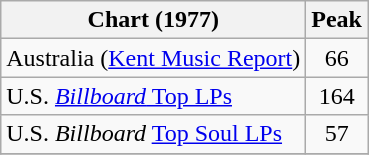<table class="wikitable">
<tr>
<th>Chart (1977)</th>
<th>Peak<br></th>
</tr>
<tr>
<td>Australia (<a href='#'>Kent Music Report</a>)</td>
<td style="text-align:center;">66</td>
</tr>
<tr>
<td>U.S. <a href='#'><em>Billboard</em> Top LPs</a></td>
<td align="center">164</td>
</tr>
<tr>
<td>U.S. <em>Billboard</em> <a href='#'>Top Soul LPs</a></td>
<td align="center">57</td>
</tr>
<tr>
</tr>
</table>
